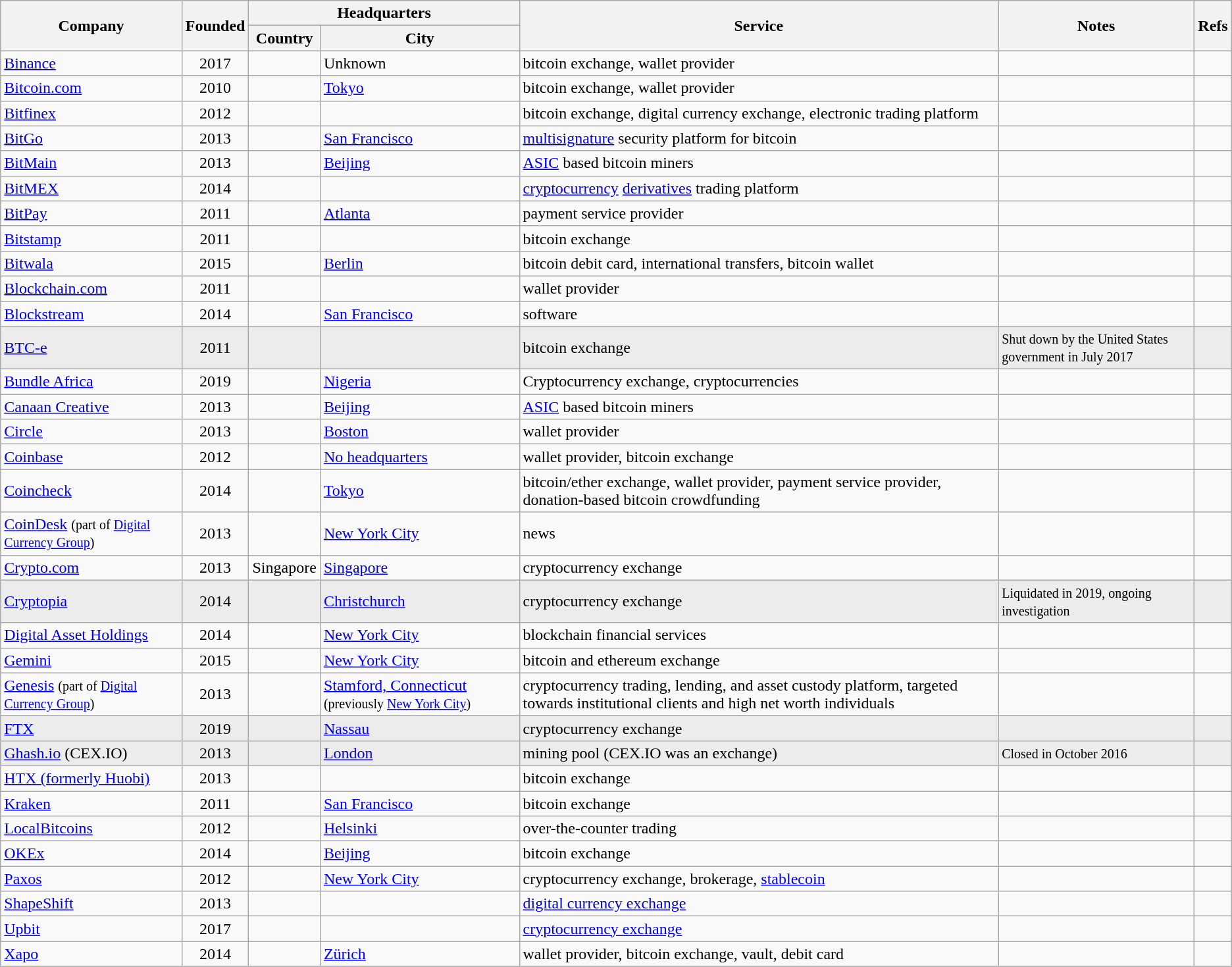<table class="wikitable sortable">
<tr>
<th rowspan=2>Company</th>
<th rowspan=2>Founded</th>
<th colspan=2>Headquarters</th>
<th rowspan=2>Service</th>
<th rowspan=2>Notes</th>
<th rowspan=2 class="unsortable">Refs</th>
</tr>
<tr>
<th>Country</th>
<th>City</th>
</tr>
<tr>
<td><a href='#'>Binance</a></td>
<td style="text-align:center;">2017</td>
<td></td>
<td>Unknown</td>
<td>bitcoin exchange, wallet provider</td>
<td><small></small></td>
<td></td>
</tr>
<tr>
<td><a href='#'>Bitcoin.com</a></td>
<td style="text-align:center;">2010</td>
<td></td>
<td><a href='#'>Tokyo</a></td>
<td>bitcoin exchange, wallet provider</td>
<td><small></small></td>
<td></td>
</tr>
<tr>
<td><a href='#'>Bitfinex</a></td>
<td style="text-align:center;">2012</td>
<td></td>
<td></td>
<td>bitcoin exchange, digital currency exchange, electronic trading platform</td>
<td><small></small></td>
<td></td>
</tr>
<tr>
<td><a href='#'>BitGo</a></td>
<td style="text-align:center;">2013</td>
<td></td>
<td><a href='#'>San Francisco</a></td>
<td><a href='#'>multisignature</a> security platform for bitcoin</td>
<td><small></small></td>
<td></td>
</tr>
<tr>
<td><a href='#'>BitMain</a></td>
<td style="text-align:center;">2013</td>
<td></td>
<td><a href='#'>Beijing</a></td>
<td><a href='#'>ASIC</a> based bitcoin miners</td>
<td><small></small></td>
<td></td>
</tr>
<tr>
<td><a href='#'>BitMEX</a></td>
<td style="text-align:center;">2014</td>
<td></td>
<td></td>
<td><a href='#'>cryptocurrency</a> <a href='#'>derivatives</a> trading platform</td>
<td><small></small></td>
<td></td>
</tr>
<tr>
<td><a href='#'>BitPay</a></td>
<td style="text-align:center;">2011</td>
<td></td>
<td><a href='#'>Atlanta</a></td>
<td>payment service provider</td>
<td><small></small></td>
<td></td>
</tr>
<tr>
<td><a href='#'>Bitstamp</a></td>
<td style="text-align:center;">2011</td>
<td></td>
<td></td>
<td>bitcoin exchange</td>
<td><small></small></td>
<td></td>
</tr>
<tr>
<td><a href='#'>Bitwala</a></td>
<td style="text-align:center;">2015</td>
<td></td>
<td><a href='#'>Berlin</a></td>
<td>bitcoin debit card, international transfers, bitcoin wallet</td>
<td><small></small></td>
<td></td>
</tr>
<tr>
<td><a href='#'>Blockchain.com</a></td>
<td style="text-align:center;">2011</td>
<td></td>
<td></td>
<td>wallet provider</td>
<td><small></small></td>
<td></td>
</tr>
<tr>
<td><a href='#'>Blockstream</a></td>
<td style="text-align:center;">2014</td>
<td></td>
<td><a href='#'>San Francisco</a></td>
<td>software</td>
<td><small></small></td>
<td></td>
</tr>
<tr bgcolor="#ececec">
<td><a href='#'>BTC-e</a></td>
<td style="text-align:center;">2011</td>
<td></td>
<td></td>
<td>bitcoin exchange</td>
<td><small>Shut down by the United States government in July 2017</small></td>
<td></td>
</tr>
<tr>
<td><a href='#'>Bundle Africa</a></td>
<td style="text-align:center;">2019</td>
<td></td>
<td><a href='#'>Nigeria</a></td>
<td>Cryptocurrency exchange, cryptocurrencies</td>
<td><small></small></td>
<td></td>
</tr>
<tr>
<td><a href='#'>Canaan Creative</a></td>
<td style="text-align:center;">2013</td>
<td></td>
<td><a href='#'>Beijing</a></td>
<td><a href='#'>ASIC</a> based bitcoin miners</td>
<td><small></small></td>
<td></td>
</tr>
<tr>
<td><a href='#'>Circle</a></td>
<td style="text-align:center;">2013</td>
<td></td>
<td><a href='#'>Boston</a></td>
<td>wallet provider</td>
<td><small></small></td>
<td></td>
</tr>
<tr>
<td><a href='#'>Coinbase</a></td>
<td style="text-align:center;">2012</td>
<td></td>
<td><a href='#'>No headquarters</a></td>
<td>wallet provider, bitcoin exchange</td>
<td><small></small></td>
<td></td>
</tr>
<tr>
<td><a href='#'>Coincheck</a></td>
<td style="text-align:center;">2014</td>
<td></td>
<td><a href='#'>Tokyo</a></td>
<td>bitcoin/ether exchange, wallet provider, payment service provider, donation-based bitcoin crowdfunding</td>
<td><small></small></td>
<td></td>
</tr>
<tr>
<td><a href='#'>CoinDesk</a> <small>(part of <a href='#'>Digital Currency Group</a>)</small></td>
<td style="text-align:center;">2013</td>
<td></td>
<td><a href='#'>New York City</a></td>
<td>news</td>
<td><small></small></td>
<td></td>
</tr>
<tr>
<td><a href='#'>Crypto.com</a></td>
<td style="text-align:center;">2013</td>
<td>Singapore</td>
<td><a href='#'>Singapore</a></td>
<td>cryptocurrency exchange</td>
<td><small></small></td>
<td></td>
</tr>
<tr bgcolor="#ececec">
<td><a href='#'>Cryptopia</a></td>
<td style="text-align:center;">2014</td>
<td></td>
<td><a href='#'>Christchurch</a></td>
<td>cryptocurrency exchange</td>
<td><small>Liquidated in 2019, ongoing investigation</small></td>
<td></td>
</tr>
<tr>
<td><a href='#'>Digital Asset Holdings</a></td>
<td style="text-align:center;">2014</td>
<td></td>
<td><a href='#'>New York City</a></td>
<td>blockchain financial services</td>
<td><small></small></td>
<td></td>
</tr>
<tr>
<td><a href='#'>Gemini</a></td>
<td style="text-align:center;">2015</td>
<td></td>
<td><a href='#'>New York City</a></td>
<td>bitcoin and ethereum exchange</td>
<td><small></small></td>
<td></td>
</tr>
<tr>
<td><a href='#'>Genesis</a> <small>(part of <a href='#'>Digital Currency Group</a>)</small></td>
<td style="text-align:center;">2013</td>
<td></td>
<td><a href='#'>Stamford, Connecticut</a> <small>(previously <a href='#'>New York City</a>)</small></td>
<td>cryptocurrency trading, lending, and asset custody platform, targeted towards institutional clients and high net worth individuals</td>
<td></td>
<td></td>
</tr>
<tr bgcolor="#ececec">
<td><a href='#'>FTX</a></td>
<td style="text-align:center;">2019</td>
<td></td>
<td><a href='#'>Nassau</a></td>
<td>cryptocurrency exchange</td>
<td></td>
<td></td>
</tr>
<tr bgcolor="#ececec">
<td><a href='#'>Ghash.io</a> (CEX.IO)</td>
<td style="text-align:center;">2013</td>
<td></td>
<td><a href='#'>London</a></td>
<td>mining pool (CEX.IO was an exchange)</td>
<td><small>Closed in October 2016</small></td>
<td></td>
</tr>
<tr>
<td><a href='#'>HTX (formerly Huobi)</a></td>
<td style="text-align:center;">2013</td>
<td></td>
<td></td>
<td>bitcoin exchange</td>
<td><small></small></td>
<td></td>
</tr>
<tr>
<td><a href='#'>Kraken</a></td>
<td style="text-align:center;">2011</td>
<td></td>
<td><a href='#'>San Francisco</a></td>
<td>bitcoin exchange</td>
<td><small></small></td>
<td></td>
</tr>
<tr>
<td><a href='#'>LocalBitcoins</a></td>
<td style="text-align:center;">2012</td>
<td></td>
<td><a href='#'>Helsinki</a></td>
<td>over-the-counter trading</td>
<td><small></small></td>
<td></td>
</tr>
<tr>
<td><a href='#'>OKEx</a></td>
<td style="text-align:center;">2014</td>
<td></td>
<td><a href='#'>Beijing</a></td>
<td>bitcoin exchange</td>
<td><small></small></td>
<td></td>
</tr>
<tr>
<td><a href='#'>Paxos</a></td>
<td style="text-align:center;">2012</td>
<td></td>
<td><a href='#'>New York City</a></td>
<td>cryptocurrency exchange, brokerage, <a href='#'>stablecoin</a></td>
<td><small></small></td>
<td></td>
</tr>
<tr>
<td><a href='#'>ShapeShift</a></td>
<td style="text-align:center;">2013</td>
<td></td>
<td></td>
<td><a href='#'>digital currency exchange</a></td>
<td><small></small></td>
<td></td>
</tr>
<tr>
<td><a href='#'>Upbit</a></td>
<td style="text-align:center;">2017</td>
<td></td>
<td></td>
<td><a href='#'>cryptocurrency exchange</a></td>
<td><small></small></td>
<td></td>
</tr>
<tr>
<td><a href='#'>Xapo</a></td>
<td style="text-align:center;">2014</td>
<td></td>
<td><a href='#'>Zürich</a></td>
<td>wallet provider, bitcoin exchange, vault, debit card</td>
<td><small></small></td>
<td></td>
</tr>
<tr>
</tr>
</table>
